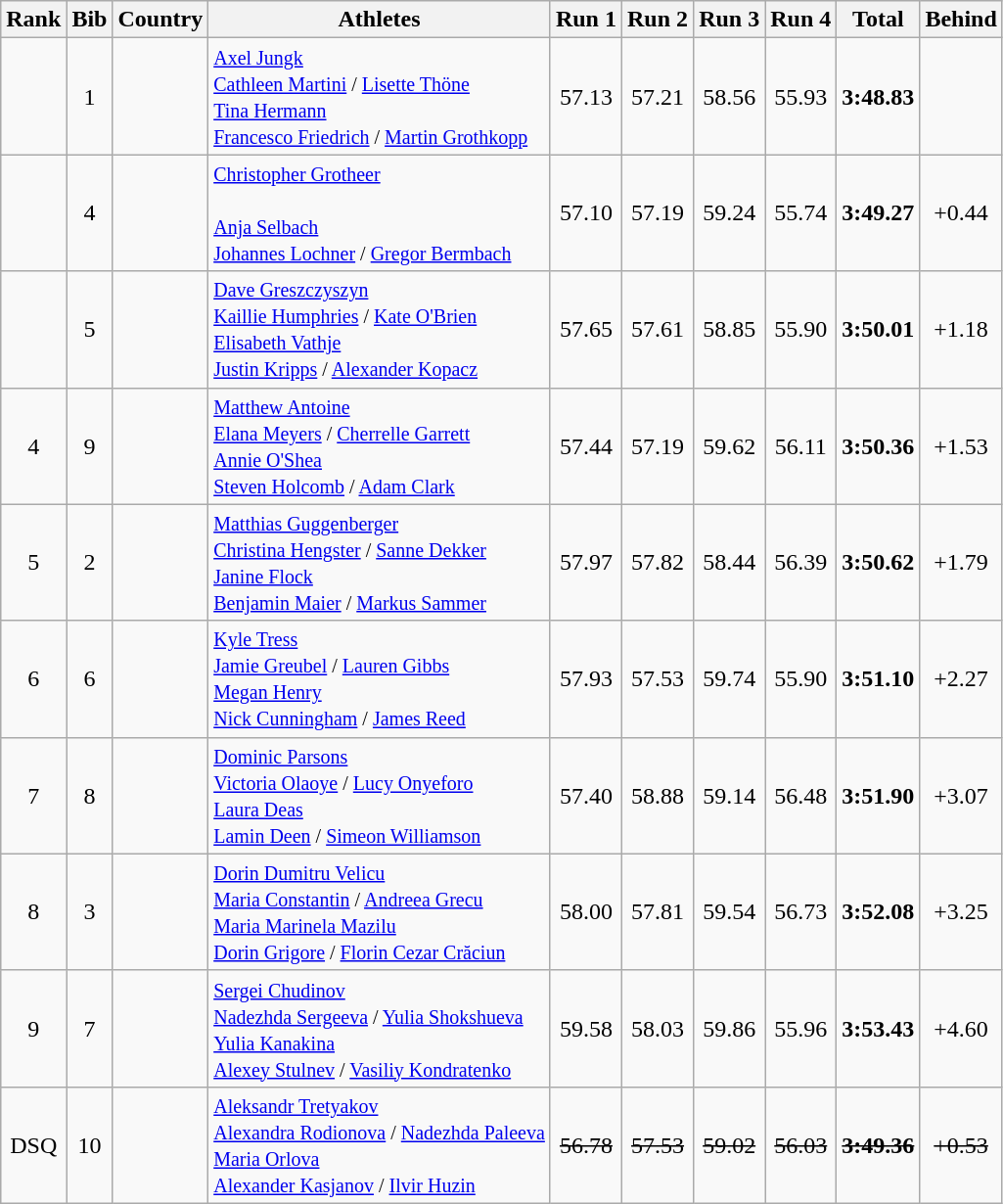<table class="wikitable sortable" style="text-align:center">
<tr>
<th>Rank</th>
<th>Bib</th>
<th>Country</th>
<th>Athletes</th>
<th>Run 1</th>
<th>Run 2</th>
<th>Run 3</th>
<th>Run 4</th>
<th>Total</th>
<th>Behind</th>
</tr>
<tr>
<td></td>
<td>1</td>
<td align=left></td>
<td align=left><small><a href='#'>Axel Jungk</a><br><a href='#'>Cathleen Martini</a> / <a href='#'>Lisette Thöne</a><br><a href='#'>Tina Hermann</a><br><a href='#'>Francesco Friedrich</a> / <a href='#'>Martin Grothkopp</a></small></td>
<td>57.13</td>
<td>57.21</td>
<td>58.56</td>
<td>55.93</td>
<td><strong>3:48.83</strong></td>
<td></td>
</tr>
<tr>
<td></td>
<td>4</td>
<td align=left></td>
<td align=left><small><a href='#'>Christopher Grotheer</a><br><br><a href='#'>Anja Selbach</a><br><a href='#'>Johannes Lochner</a> / <a href='#'>Gregor Bermbach</a></small></td>
<td>57.10</td>
<td>57.19</td>
<td>59.24</td>
<td>55.74</td>
<td><strong>3:49.27</strong></td>
<td>+0.44</td>
</tr>
<tr>
<td></td>
<td>5</td>
<td align=left></td>
<td align=left><small><a href='#'>Dave Greszczyszyn</a><br><a href='#'>Kaillie Humphries</a> / <a href='#'>Kate O'Brien</a><br><a href='#'>Elisabeth Vathje</a><br><a href='#'>Justin Kripps</a> / <a href='#'>Alexander Kopacz</a></small></td>
<td>57.65</td>
<td>57.61</td>
<td>58.85</td>
<td>55.90</td>
<td><strong>3:50.01</strong></td>
<td>+1.18</td>
</tr>
<tr>
<td>4</td>
<td>9</td>
<td align=left></td>
<td align=left><small><a href='#'>Matthew Antoine</a><br><a href='#'>Elana Meyers</a> / <a href='#'>Cherrelle Garrett</a><br><a href='#'>Annie O'Shea</a><br><a href='#'>Steven Holcomb</a> / <a href='#'>Adam Clark</a></small></td>
<td>57.44</td>
<td>57.19</td>
<td>59.62</td>
<td>56.11</td>
<td><strong>3:50.36</strong></td>
<td>+1.53</td>
</tr>
<tr>
<td>5</td>
<td>2</td>
<td align=left></td>
<td align=left><small><a href='#'>Matthias Guggenberger</a><br><a href='#'>Christina Hengster</a> / <a href='#'>Sanne Dekker</a><br><a href='#'>Janine Flock</a><br><a href='#'>Benjamin Maier</a> / <a href='#'>Markus Sammer</a></small></td>
<td>57.97</td>
<td>57.82</td>
<td>58.44</td>
<td>56.39</td>
<td><strong>3:50.62</strong></td>
<td>+1.79</td>
</tr>
<tr>
<td>6</td>
<td>6</td>
<td align=left></td>
<td align=left><small><a href='#'>Kyle Tress</a><br><a href='#'>Jamie Greubel</a> / <a href='#'>Lauren Gibbs</a><br><a href='#'>Megan Henry</a><br><a href='#'>Nick Cunningham</a> / <a href='#'>James Reed</a></small></td>
<td>57.93</td>
<td>57.53</td>
<td>59.74</td>
<td>55.90</td>
<td><strong>3:51.10</strong></td>
<td>+2.27</td>
</tr>
<tr>
<td>7</td>
<td>8</td>
<td align=left></td>
<td align=left><small><a href='#'>Dominic Parsons</a><br><a href='#'>Victoria Olaoye</a> / <a href='#'>Lucy Onyeforo</a><br><a href='#'>Laura Deas</a><br><a href='#'>Lamin Deen</a> / <a href='#'>Simeon Williamson</a></small></td>
<td>57.40</td>
<td>58.88</td>
<td>59.14</td>
<td>56.48</td>
<td><strong>3:51.90</strong></td>
<td>+3.07</td>
</tr>
<tr>
<td>8</td>
<td>3</td>
<td align=left></td>
<td align=left><small><a href='#'>Dorin Dumitru Velicu</a><br><a href='#'>Maria Constantin</a> / <a href='#'>Andreea Grecu</a><br><a href='#'>Maria Marinela Mazilu</a><br><a href='#'>Dorin Grigore</a> / <a href='#'>Florin Cezar Crăciun</a></small></td>
<td>58.00</td>
<td>57.81</td>
<td>59.54</td>
<td>56.73</td>
<td><strong>3:52.08</strong></td>
<td>+3.25</td>
</tr>
<tr>
<td>9</td>
<td>7</td>
<td align=left></td>
<td align=left><small><a href='#'>Sergei Chudinov</a><br><a href='#'>Nadezhda Sergeeva</a> / <a href='#'>Yulia Shokshueva</a><br><a href='#'>Yulia Kanakina</a><br><a href='#'>Alexey Stulnev</a> / <a href='#'>Vasiliy Kondratenko</a></small></td>
<td>59.58</td>
<td>58.03</td>
<td>59.86</td>
<td>55.96</td>
<td><strong>3:53.43</strong></td>
<td>+4.60</td>
</tr>
<tr>
<td>DSQ</td>
<td>10</td>
<td align=left></td>
<td align=left><small><a href='#'>Aleksandr Tretyakov</a><br><a href='#'>Alexandra Rodionova</a> / <a href='#'>Nadezhda Paleeva</a><br><a href='#'>Maria Orlova</a><br><a href='#'>Alexander Kasjanov</a> / <a href='#'>Ilvir Huzin</a></small></td>
<td><s>56.78</s></td>
<td><s>57.53</s></td>
<td><s>59.02</s></td>
<td><s>56.03</s></td>
<td><s><strong>3:49.36</strong></s></td>
<td><s>+0.53</s></td>
</tr>
</table>
